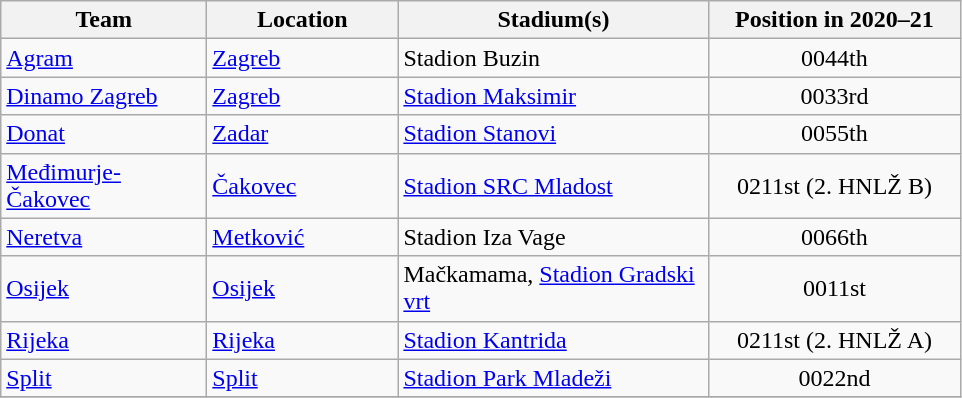<table class="wikitable sortable" style="text-align: left;">
<tr>
<th width="130">Team</th>
<th width="120">Location</th>
<th width="200">Stadium(s)</th>
<th width="160">Position in 2020–21</th>
</tr>
<tr>
<td><a href='#'>Agram</a></td>
<td><a href='#'>Zagreb</a></td>
<td>Stadion Buzin</td>
<td style="text-align:center;"><span>004</span>4th</td>
</tr>
<tr>
<td><a href='#'>Dinamo Zagreb</a></td>
<td><a href='#'>Zagreb</a></td>
<td><a href='#'>Stadion Maksimir</a></td>
<td style="text-align:center;"><span>003</span>3rd</td>
</tr>
<tr>
<td><a href='#'>Donat</a></td>
<td><a href='#'>Zadar</a></td>
<td><a href='#'>Stadion Stanovi</a></td>
<td style="text-align:center;"><span>005</span>5th</td>
</tr>
<tr>
<td><a href='#'>Međimurje-Čakovec</a></td>
<td><a href='#'>Čakovec</a></td>
<td><a href='#'>Stadion SRC Mladost</a></td>
<td style="text-align:center;"><span>021</span>1st (2. HNLŽ B)</td>
</tr>
<tr>
<td><a href='#'>Neretva</a></td>
<td><a href='#'>Metković</a></td>
<td>Stadion Iza Vage</td>
<td style="text-align:center;"><span>006</span>6th</td>
</tr>
<tr>
<td><a href='#'>Osijek</a></td>
<td><a href='#'>Osijek</a></td>
<td>Mačkamama, <a href='#'>Stadion Gradski vrt</a></td>
<td style="text-align:center;"><span>001</span>1st</td>
</tr>
<tr>
<td><a href='#'>Rijeka</a></td>
<td><a href='#'>Rijeka</a></td>
<td><a href='#'>Stadion Kantrida</a></td>
<td style="text-align:center;"><span>021</span>1st (2. HNLŽ A)</td>
</tr>
<tr>
<td><a href='#'>Split</a></td>
<td><a href='#'>Split</a></td>
<td><a href='#'>Stadion Park Mladeži</a></td>
<td style="text-align:center;"><span>002</span>2nd</td>
</tr>
<tr>
</tr>
</table>
